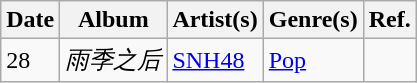<table class="wikitable">
<tr>
<th>Date</th>
<th>Album</th>
<th>Artist(s)</th>
<th>Genre(s)</th>
<th>Ref.</th>
</tr>
<tr>
<td>28</td>
<td><em>雨季之后</em></td>
<td><a href='#'>SNH48</a></td>
<td><a href='#'>Pop</a></td>
<td></td>
</tr>
</table>
